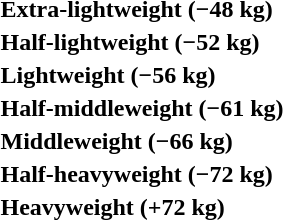<table>
<tr>
<th rowspan=2 style="text-align:left;">Extra-lightweight (−48 kg)</th>
<td rowspan=2></td>
<td rowspan=2></td>
<td></td>
</tr>
<tr>
<td></td>
</tr>
<tr>
<th rowspan=2 style="text-align:left;">Half-lightweight (−52 kg)</th>
<td rowspan=2></td>
<td rowspan=2></td>
<td></td>
</tr>
<tr>
<td></td>
</tr>
<tr>
<th rowspan=2 style="text-align:left;">Lightweight (−56 kg)</th>
<td rowspan=2></td>
<td rowspan=2></td>
<td></td>
</tr>
<tr>
<td></td>
</tr>
<tr>
<th rowspan=2 style="text-align:left;">Half-middleweight (−61 kg)</th>
<td rowspan=2></td>
<td rowspan=2></td>
<td></td>
</tr>
<tr>
<td></td>
</tr>
<tr>
<th rowspan=2 style="text-align:left;">Middleweight (−66 kg)</th>
<td rowspan=2></td>
<td rowspan=2></td>
<td></td>
</tr>
<tr>
<td></td>
</tr>
<tr>
<th rowspan=2 style="text-align:left;">Half-heavyweight (−72 kg)</th>
<td rowspan=2></td>
<td rowspan=2></td>
<td></td>
</tr>
<tr>
<td></td>
</tr>
<tr>
<th rowspan=2 style="text-align:left;">Heavyweight (+72 kg)</th>
<td rowspan=2></td>
<td rowspan=2></td>
<td></td>
</tr>
<tr>
<td></td>
</tr>
</table>
